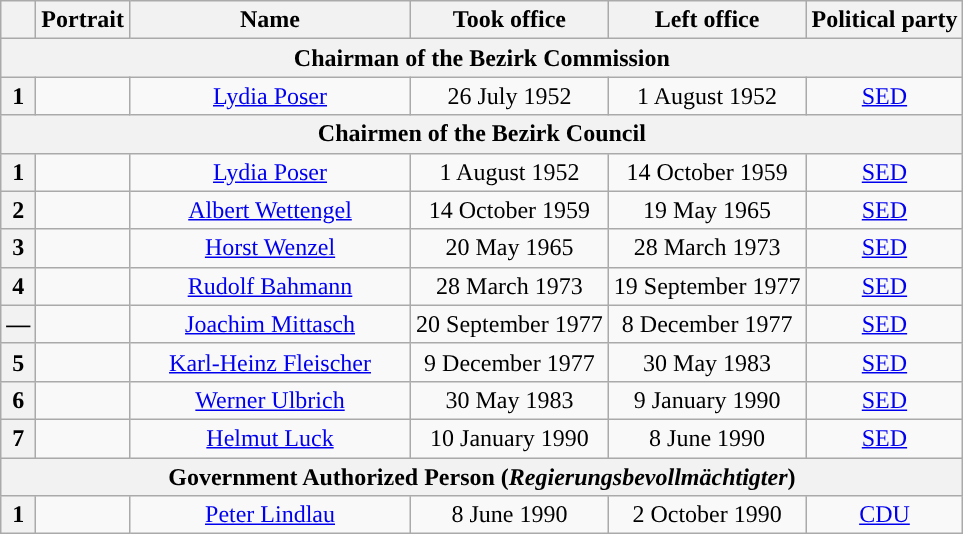<table class="wikitable" style="text-align:center">
<tr>
<th></th>
<th>Portrait</th>
<th width=180>Name<br></th>
<th>Took office</th>
<th>Left office</th>
<th>Political party</th>
</tr>
<tr>
<th colspan=6>Chairman of the Bezirk Commission</th>
</tr>
<tr>
<th style="background:">1</th>
<td></td>
<td><a href='#'>Lydia Poser</a><br></td>
<td>26 July 1952</td>
<td>1 August 1952</td>
<td><a href='#'>SED</a></td>
</tr>
<tr>
<th colspan=6>Chairmen of the Bezirk Council</th>
</tr>
<tr>
<th style="background:">1</th>
<td></td>
<td><a href='#'>Lydia Poser</a><br></td>
<td>1 August 1952</td>
<td>14 October 1959</td>
<td><a href='#'>SED</a></td>
</tr>
<tr>
<th style="background:">2</th>
<td></td>
<td><a href='#'>Albert Wettengel</a><br></td>
<td>14 October 1959</td>
<td>19 May 1965</td>
<td><a href='#'>SED</a></td>
</tr>
<tr>
<th style="background:">3</th>
<td></td>
<td><a href='#'>Horst Wenzel</a><br></td>
<td>20 May 1965</td>
<td>28 March 1973</td>
<td><a href='#'>SED</a></td>
</tr>
<tr>
<th style="background:">4</th>
<td></td>
<td><a href='#'>Rudolf Bahmann</a><br></td>
<td>28 March 1973</td>
<td>19 September 1977</td>
<td><a href='#'>SED</a></td>
</tr>
<tr>
<th style="background:">—</th>
<td></td>
<td><a href='#'>Joachim Mittasch</a><br></td>
<td>20 September 1977</td>
<td>8 December 1977</td>
<td><a href='#'>SED</a></td>
</tr>
<tr>
<th style="background:">5</th>
<td></td>
<td><a href='#'>Karl-Heinz Fleischer</a><br></td>
<td>9 December 1977</td>
<td>30 May 1983</td>
<td><a href='#'>SED</a></td>
</tr>
<tr>
<th style="background:">6</th>
<td></td>
<td><a href='#'>Werner Ulbrich</a><br></td>
<td>30 May 1983</td>
<td>9 January 1990</td>
<td><a href='#'>SED</a></td>
</tr>
<tr>
<th style="background:">7</th>
<td></td>
<td><a href='#'>Helmut Luck</a><br></td>
<td>10 January 1990</td>
<td>8 June 1990</td>
<td><a href='#'>SED</a></td>
</tr>
<tr>
<th colspan=6>Government Authorized Person (<em>Regierungsbevollmächtigter</em>)</th>
</tr>
<tr>
<th style="background:">1</th>
<td></td>
<td><a href='#'>Peter Lindlau</a></td>
<td>8 June 1990</td>
<td>2 October 1990</td>
<td><a href='#'>CDU</a></td>
</tr>
</table>
